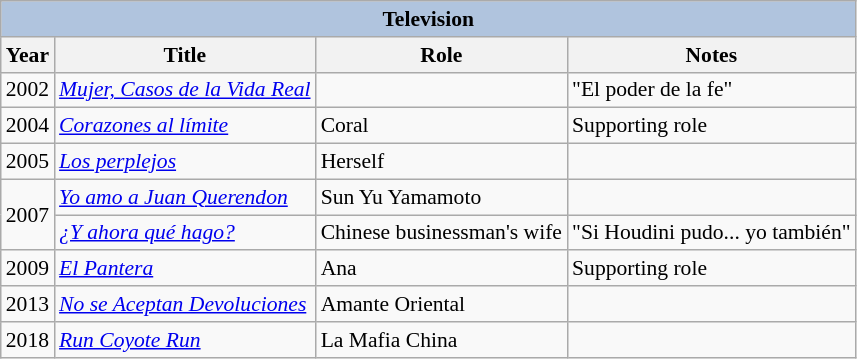<table class="wikitable" style="font-size: 90%;">
<tr>
<th colspan="4" style="background: LightSteelBlue;">Television</th>
</tr>
<tr>
<th>Year</th>
<th>Title</th>
<th>Role</th>
<th>Notes</th>
</tr>
<tr>
<td>2002</td>
<td><em><a href='#'>Mujer, Casos de la Vida Real</a></em></td>
<td></td>
<td>"El poder de la fe"</td>
</tr>
<tr>
<td>2004</td>
<td><em><a href='#'>Corazones al límite</a></em></td>
<td>Coral</td>
<td>Supporting role</td>
</tr>
<tr>
<td>2005</td>
<td><em><a href='#'>Los perplejos</a></em></td>
<td>Herself</td>
<td></td>
</tr>
<tr>
<td rowspan=2>2007</td>
<td><em><a href='#'>Yo amo a Juan Querendon</a></em></td>
<td>Sun Yu Yamamoto</td>
<td></td>
</tr>
<tr>
<td><em><a href='#'>¿Y ahora qué hago?</a></em></td>
<td>Chinese businessman's wife</td>
<td>"Si Houdini pudo... yo también"</td>
</tr>
<tr>
<td>2009</td>
<td><em><a href='#'>El Pantera</a></em></td>
<td>Ana</td>
<td>Supporting role</td>
</tr>
<tr>
<td>2013</td>
<td><em><a href='#'>No se Aceptan Devoluciones</a></em></td>
<td>Amante Oriental</td>
<td></td>
</tr>
<tr>
<td>2018</td>
<td><em><a href='#'>Run Coyote Run</a></em></td>
<td>La Mafia China</td>
<td></td>
</tr>
</table>
